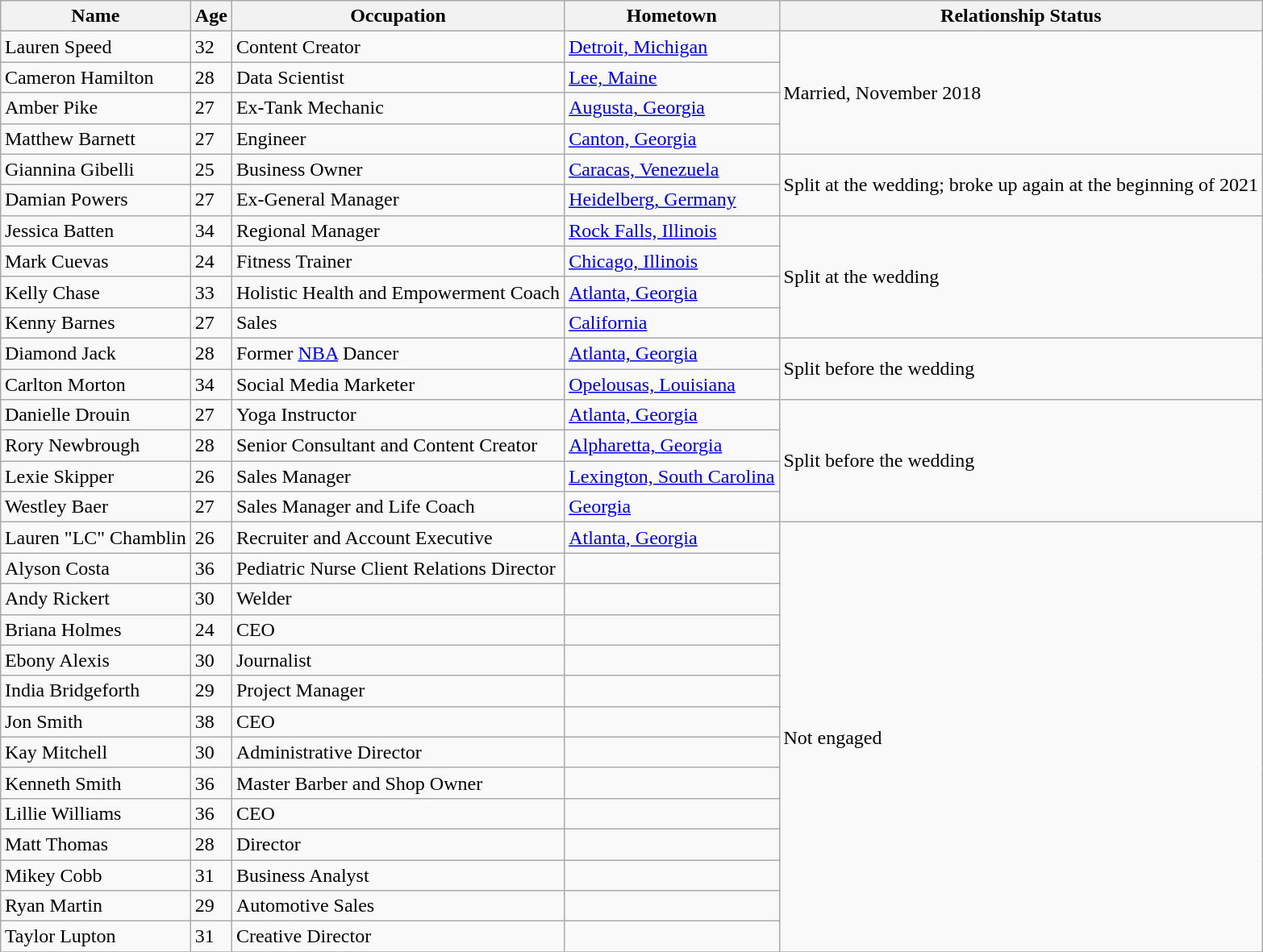<table class="wikitable sortable" style="margin:auto;">
<tr>
<th scope="col">Name</th>
<th scope="col">Age</th>
<th scope="col">Occupation</th>
<th scope="col">Hometown</th>
<th scope="col">Relationship Status</th>
</tr>
<tr>
<td>Lauren Speed</td>
<td>32</td>
<td>Content Creator</td>
<td><a href='#'>Detroit, Michigan</a></td>
<td rowspan="4">Married, November 2018</td>
</tr>
<tr>
<td>Cameron Hamilton</td>
<td>28</td>
<td>Data Scientist</td>
<td><a href='#'>Lee, Maine</a></td>
</tr>
<tr>
<td>Amber Pike</td>
<td>27</td>
<td>Ex-Tank Mechanic</td>
<td><a href='#'>Augusta, Georgia</a></td>
</tr>
<tr>
<td>Matthew  Barnett</td>
<td>27</td>
<td>Engineer</td>
<td><a href='#'>Canton, Georgia</a></td>
</tr>
<tr>
<td>Giannina Gibelli</td>
<td>25</td>
<td>Business Owner</td>
<td><a href='#'>Caracas, Venezuela</a></td>
<td rowspan="2">Split at the wedding; broke up again at the beginning of 2021</td>
</tr>
<tr>
<td>Damian Powers</td>
<td>27</td>
<td>Ex-General Manager</td>
<td><a href='#'>Heidelberg, Germany</a></td>
</tr>
<tr>
<td>Jessica Batten</td>
<td>34</td>
<td>Regional Manager</td>
<td><a href='#'>Rock Falls, Illinois</a></td>
<td rowspan="4">Split at the wedding</td>
</tr>
<tr>
<td>Mark Cuevas</td>
<td>24</td>
<td>Fitness Trainer</td>
<td><a href='#'>Chicago, Illinois</a></td>
</tr>
<tr>
<td>Kelly Chase</td>
<td>33</td>
<td>Holistic Health and Empowerment Coach</td>
<td><a href='#'>Atlanta, Georgia</a></td>
</tr>
<tr>
<td>Kenny Barnes</td>
<td>27</td>
<td>Sales</td>
<td><a href='#'>California</a></td>
</tr>
<tr>
<td>Diamond Jack</td>
<td>28</td>
<td>Former <a href='#'>NBA</a> Dancer</td>
<td><a href='#'>Atlanta, Georgia</a></td>
<td rowspan="2">Split before the wedding</td>
</tr>
<tr>
<td>Carlton Morton</td>
<td>34</td>
<td>Social Media Marketer</td>
<td><a href='#'>Opelousas, Louisiana</a></td>
</tr>
<tr>
<td>Danielle Drouin</td>
<td>27</td>
<td>Yoga Instructor</td>
<td><a href='#'>Atlanta, Georgia</a></td>
<td rowspan="4">Split before the wedding</td>
</tr>
<tr>
<td>Rory Newbrough</td>
<td>28</td>
<td>Senior Consultant and Content Creator</td>
<td><a href='#'>Alpharetta, Georgia</a></td>
</tr>
<tr>
<td>Lexie Skipper</td>
<td>26</td>
<td>Sales Manager</td>
<td><a href='#'>Lexington, South Carolina</a></td>
</tr>
<tr>
<td>Westley Baer</td>
<td>27</td>
<td>Sales Manager and Life Coach</td>
<td><a href='#'>Georgia</a></td>
</tr>
<tr>
<td>Lauren "LC" Chamblin</td>
<td>26</td>
<td>Recruiter and Account Executive</td>
<td><a href='#'>Atlanta, Georgia</a></td>
<td rowspan="14">Not engaged</td>
</tr>
<tr>
<td>Alyson Costa</td>
<td>36</td>
<td>Pediatric Nurse Client Relations Director</td>
<td></td>
</tr>
<tr>
<td>Andy Rickert</td>
<td>30</td>
<td>Welder</td>
<td></td>
</tr>
<tr>
<td>Briana Holmes</td>
<td>24</td>
<td>CEO</td>
<td></td>
</tr>
<tr>
<td>Ebony Alexis</td>
<td>30</td>
<td>Journalist</td>
<td></td>
</tr>
<tr>
<td>India Bridgeforth</td>
<td>29</td>
<td>Project Manager</td>
<td></td>
</tr>
<tr>
<td>Jon Smith</td>
<td>38</td>
<td>CEO</td>
<td></td>
</tr>
<tr>
<td>Kay Mitchell</td>
<td>30</td>
<td>Administrative Director</td>
<td></td>
</tr>
<tr>
<td>Kenneth Smith</td>
<td>36</td>
<td>Master Barber and Shop Owner</td>
<td></td>
</tr>
<tr>
<td>Lillie Williams</td>
<td>36</td>
<td>CEO</td>
<td></td>
</tr>
<tr>
<td>Matt Thomas</td>
<td>28</td>
<td>Director</td>
<td></td>
</tr>
<tr>
<td>Mikey Cobb</td>
<td>31</td>
<td>Business Analyst</td>
<td></td>
</tr>
<tr>
<td>Ryan Martin</td>
<td>29</td>
<td>Automotive Sales</td>
<td></td>
</tr>
<tr>
<td>Taylor Lupton</td>
<td>31</td>
<td>Creative Director</td>
<td></td>
</tr>
<tr>
</tr>
</table>
